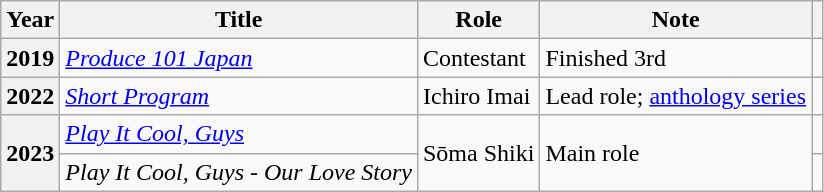<table class="wikitable sortable plainrowheaders">
<tr>
<th scope="col">Year</th>
<th scope="col">Title</th>
<th scope="col">Role</th>
<th scope="col" class="unsortable">Note</th>
<th scope="col" class="unsortable"></th>
</tr>
<tr>
<th scope="row">2019</th>
<td><em><a href='#'>Produce 101 Japan</a></em></td>
<td>Contestant</td>
<td>Finished 3rd</td>
<td style="text-align:center"></td>
</tr>
<tr>
<th scope="row">2022</th>
<td><em><a href='#'>Short Program</a></em></td>
<td>Ichiro Imai</td>
<td>Lead role; <a href='#'>anthology series</a></td>
<td style="text-align:center"></td>
</tr>
<tr>
<th scope="row" rowspan="2">2023</th>
<td><em><a href='#'>Play It Cool, Guys</a></em></td>
<td rowspan="2">Sōma Shiki</td>
<td rowspan="2">Main role</td>
<td style="text-align:center"></td>
</tr>
<tr>
<td><em>Play It Cool, Guys - Our Love Story</em></td>
<td style="text-align:center"></td>
</tr>
</table>
